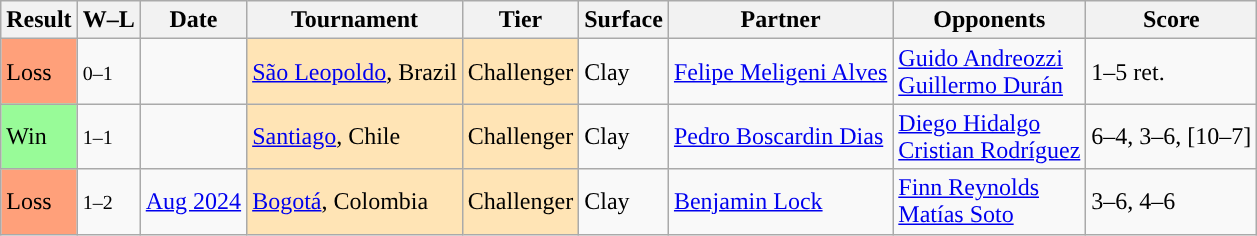<table class="sortable wikitable">
<tr>
<th>Result</th>
<th class="unsortable">W–L</th>
<th>Date</th>
<th>Tournament</th>
<th>Tier</th>
<th>Surface</th>
<th>Partner</th>
<th>Opponents</th>
<th class="unsortable">Score</th>
</tr>
<tr>
<td bgcolor=FFA07A>Loss</td>
<td><small>0–1</small></td>
<td><a href='#'></a></td>
<td style="background:moccasin;"><a href='#'>São Leopoldo</a>, Brazil</td>
<td style="background:moccasin;">Challenger</td>
<td>Clay</td>
<td> <a href='#'>Felipe Meligeni Alves</a></td>
<td> <a href='#'>Guido Andreozzi</a><br> <a href='#'>Guillermo Durán</a></td>
<td>1–5 ret.</td>
</tr>
<tr>
<td bgcolor=98FB98>Win</td>
<td><small>1–1</small></td>
<td><a href='#'></a></td>
<td style="background:moccasin;"><a href='#'>Santiago</a>, Chile</td>
<td style="background:moccasin;">Challenger</td>
<td>Clay</td>
<td> <a href='#'>Pedro Boscardin Dias</a></td>
<td> <a href='#'>Diego Hidalgo</a><br> <a href='#'>Cristian Rodríguez</a></td>
<td>6–4, 3–6, [10–7]</td>
</tr>
<tr>
<td bgcolor=FFA07A>Loss</td>
<td><small>1–2</small></td>
<td><a href='#'>Aug 2024</a></td>
<td style="background:moccasin"><a href='#'>Bogotá</a>, Colombia</td>
<td style="background:moccasin">Challenger</td>
<td>Clay</td>
<td> <a href='#'>Benjamin Lock</a></td>
<td> <a href='#'>Finn Reynolds</a> <br>  <a href='#'>Matías Soto</a></td>
<td>3–6, 4–6</td>
</tr>
</table>
